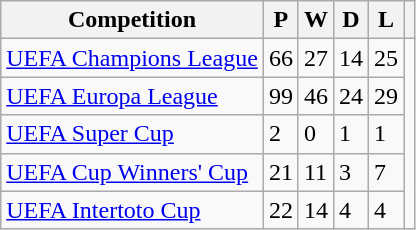<table class="wikitable sortable">
<tr>
<th>Competition</th>
<th>P</th>
<th>W</th>
<th>D</th>
<th>L</th>
<th></th>
</tr>
<tr>
<td><a href='#'>UEFA Champions League</a></td>
<td>66</td>
<td>27</td>
<td>14</td>
<td>25</td>
<td rowspan="5"></td>
</tr>
<tr>
<td><a href='#'>UEFA Europa League</a></td>
<td>99</td>
<td>46</td>
<td>24</td>
<td>29</td>
</tr>
<tr>
<td><a href='#'>UEFA Super Cup</a></td>
<td>2</td>
<td>0</td>
<td>1</td>
<td>1</td>
</tr>
<tr>
<td><a href='#'>UEFA Cup Winners' Cup</a></td>
<td>21</td>
<td>11</td>
<td>3</td>
<td>7</td>
</tr>
<tr>
<td><a href='#'>UEFA Intertoto Cup</a></td>
<td>22</td>
<td>14</td>
<td>4</td>
<td>4</td>
</tr>
</table>
